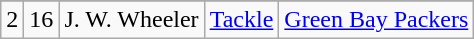<table class="wikitable" style="text-align:center;">
<tr>
</tr>
<tr>
<td>2</td>
<td>16</td>
<td>J. W. Wheeler</td>
<td><a href='#'>Tackle</a></td>
<td><a href='#'>Green Bay Packers</a></td>
</tr>
</table>
